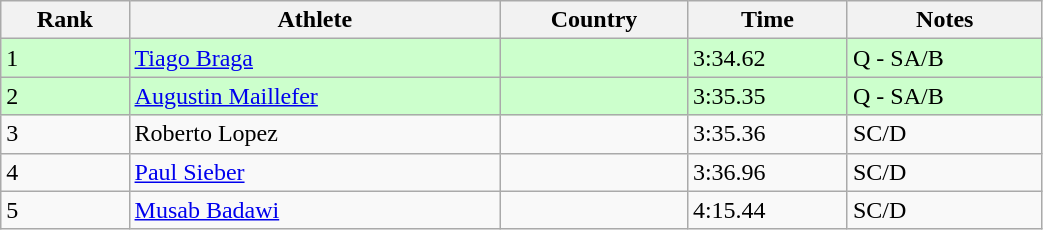<table class="wikitable" width=55%>
<tr>
<th>Rank</th>
<th>Athlete</th>
<th>Country</th>
<th>Time</th>
<th>Notes</th>
</tr>
<tr bgcolor=ccffcc>
<td>1</td>
<td><a href='#'>Tiago Braga</a></td>
<td></td>
<td>3:34.62</td>
<td>Q - SA/B</td>
</tr>
<tr bgcolor=ccffcc>
<td>2</td>
<td><a href='#'>Augustin Maillefer</a></td>
<td></td>
<td>3:35.35</td>
<td>Q - SA/B</td>
</tr>
<tr>
<td>3</td>
<td>Roberto Lopez</td>
<td></td>
<td>3:35.36</td>
<td>SC/D</td>
</tr>
<tr>
<td>4</td>
<td><a href='#'>Paul Sieber</a></td>
<td></td>
<td>3:36.96</td>
<td>SC/D</td>
</tr>
<tr>
<td>5</td>
<td><a href='#'>Musab Badawi</a></td>
<td></td>
<td>4:15.44</td>
<td>SC/D</td>
</tr>
</table>
